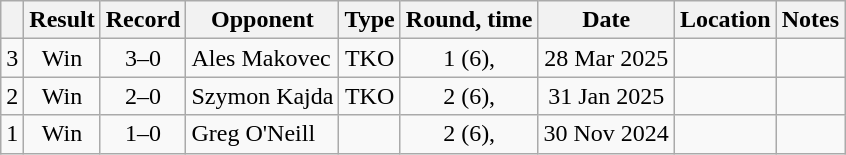<table class=wikitable style=text-align:center>
<tr>
<th></th>
<th>Result</th>
<th>Record</th>
<th>Opponent</th>
<th>Type</th>
<th>Round, time</th>
<th>Date</th>
<th>Location</th>
<th>Notes</th>
</tr>
<tr>
<td>3</td>
<td>Win</td>
<td>3–0</td>
<td style="text-align:left;">Ales Makovec</td>
<td>TKO</td>
<td>1 (6), </td>
<td>28 Mar 2025</td>
<td style="text-align:left;"></td>
<td></td>
</tr>
<tr>
<td>2</td>
<td>Win</td>
<td>2–0</td>
<td style="text-align:left;">Szymon Kajda</td>
<td>TKO</td>
<td>2 (6), </td>
<td>31 Jan 2025</td>
<td style="text-align:left;"></td>
<td></td>
</tr>
<tr>
<td>1</td>
<td>Win</td>
<td>1–0</td>
<td style="text-align:left;">Greg O'Neill</td>
<td></td>
<td>2 (6), </td>
<td>30 Nov 2024</td>
<td style="text-align:left;"></td>
<td></td>
</tr>
</table>
